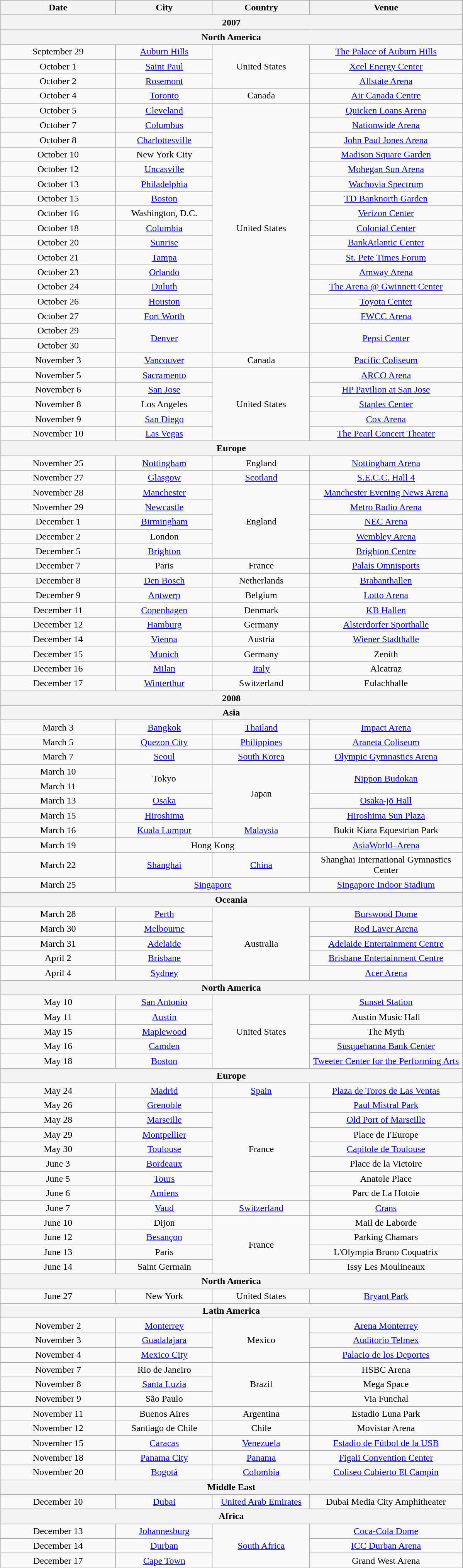<table class="wikitable" style="text-align:center;">
<tr>
<th scope="col" style="width:12em;">Date</th>
<th scope="col" style="width:10em;">City</th>
<th scope="col" style="width:10em;">Country</th>
<th scope="col" style="width:16em;">Venue</th>
</tr>
<tr>
<th colspan="4"><strong>2007</strong></th>
</tr>
<tr>
<th colspan="4"><strong>North America</strong></th>
</tr>
<tr>
<td>September 29</td>
<td><a href='#'>Auburn Hills</a></td>
<td rowspan="3">United States</td>
<td><a href='#'>The Palace of Auburn Hills</a></td>
</tr>
<tr>
<td>October 1</td>
<td><a href='#'>Saint Paul</a></td>
<td><a href='#'>Xcel Energy Center</a></td>
</tr>
<tr>
<td>October 2</td>
<td><a href='#'>Rosemont</a></td>
<td><a href='#'>Allstate Arena</a></td>
</tr>
<tr>
<td>October 4</td>
<td><a href='#'>Toronto</a></td>
<td>Canada</td>
<td><a href='#'>Air Canada Centre</a></td>
</tr>
<tr>
<td>October 5</td>
<td><a href='#'>Cleveland</a></td>
<td rowspan="17">United States</td>
<td><a href='#'>Quicken Loans Arena</a></td>
</tr>
<tr>
<td>October 7</td>
<td><a href='#'>Columbus</a></td>
<td><a href='#'>Nationwide Arena</a></td>
</tr>
<tr>
<td>October 8</td>
<td><a href='#'>Charlottesville</a></td>
<td><a href='#'>John Paul Jones Arena</a></td>
</tr>
<tr>
<td>October 10</td>
<td>New York City</td>
<td><a href='#'>Madison Square Garden</a></td>
</tr>
<tr>
<td>October 12</td>
<td><a href='#'>Uncasville</a></td>
<td><a href='#'>Mohegan Sun Arena</a></td>
</tr>
<tr>
<td>October 13</td>
<td><a href='#'>Philadelphia</a></td>
<td><a href='#'>Wachovia Spectrum</a></td>
</tr>
<tr>
<td>October 15</td>
<td><a href='#'>Boston</a></td>
<td><a href='#'>TD Banknorth Garden</a></td>
</tr>
<tr>
<td>October 16</td>
<td>Washington, D.C.</td>
<td><a href='#'>Verizon Center</a></td>
</tr>
<tr>
<td>October 18</td>
<td><a href='#'>Columbia</a></td>
<td><a href='#'>Colonial Center</a></td>
</tr>
<tr>
<td>October 20</td>
<td><a href='#'>Sunrise</a></td>
<td><a href='#'>BankAtlantic Center</a></td>
</tr>
<tr>
<td>October 21</td>
<td><a href='#'>Tampa</a></td>
<td><a href='#'>St. Pete Times Forum</a></td>
</tr>
<tr>
<td>October 23</td>
<td><a href='#'>Orlando</a></td>
<td><a href='#'>Amway Arena</a></td>
</tr>
<tr>
<td>October 24</td>
<td><a href='#'>Duluth</a></td>
<td><a href='#'>The Arena @ Gwinnett Center</a></td>
</tr>
<tr>
<td>October 26</td>
<td><a href='#'>Houston</a></td>
<td><a href='#'>Toyota Center</a></td>
</tr>
<tr>
<td>October 27</td>
<td><a href='#'>Fort Worth</a></td>
<td><a href='#'>FWCC Arena</a></td>
</tr>
<tr>
<td>October 29</td>
<td rowspan="2"><a href='#'>Denver</a></td>
<td rowspan="2"><a href='#'>Pepsi Center</a></td>
</tr>
<tr>
<td>October 30</td>
</tr>
<tr>
<td>November 3</td>
<td><a href='#'>Vancouver</a></td>
<td>Canada</td>
<td><a href='#'>Pacific Coliseum</a></td>
</tr>
<tr>
<td>November 5</td>
<td><a href='#'>Sacramento</a></td>
<td rowspan="5">United States</td>
<td><a href='#'>ARCO Arena</a></td>
</tr>
<tr>
<td>November 6</td>
<td><a href='#'>San Jose</a></td>
<td><a href='#'>HP Pavilion at San Jose</a></td>
</tr>
<tr>
<td>November 8</td>
<td>Los Angeles</td>
<td><a href='#'>Staples Center</a></td>
</tr>
<tr>
<td>November 9</td>
<td><a href='#'>San Diego</a></td>
<td><a href='#'>Cox Arena</a></td>
</tr>
<tr>
<td>November 10</td>
<td><a href='#'>Las Vegas</a></td>
<td><a href='#'>The Pearl Concert Theater</a></td>
</tr>
<tr>
<th colspan="4"><strong>Europe</strong></th>
</tr>
<tr>
<td>November 25</td>
<td><a href='#'>Nottingham</a></td>
<td>England</td>
<td><a href='#'>Nottingham Arena</a></td>
</tr>
<tr>
<td>November 27</td>
<td><a href='#'>Glasgow</a></td>
<td><a href='#'>Scotland</a></td>
<td><a href='#'>S.E.C.C. Hall 4</a></td>
</tr>
<tr>
<td>November 28</td>
<td><a href='#'>Manchester</a></td>
<td rowspan="5">England</td>
<td><a href='#'>Manchester Evening News Arena</a></td>
</tr>
<tr>
<td>November 29</td>
<td><a href='#'>Newcastle</a></td>
<td><a href='#'>Metro Radio Arena</a></td>
</tr>
<tr>
<td>December 1</td>
<td><a href='#'>Birmingham</a></td>
<td><a href='#'>NEC Arena</a></td>
</tr>
<tr>
<td>December 2</td>
<td>London</td>
<td><a href='#'>Wembley Arena</a></td>
</tr>
<tr>
<td>December 5</td>
<td><a href='#'>Brighton</a></td>
<td><a href='#'>Brighton Centre</a></td>
</tr>
<tr>
<td>December 7</td>
<td>Paris</td>
<td>France</td>
<td><a href='#'>Palais Omnisports</a></td>
</tr>
<tr>
<td>December 8</td>
<td><a href='#'>Den Bosch</a></td>
<td>Netherlands</td>
<td><a href='#'>Brabanthallen</a></td>
</tr>
<tr>
<td>December 9</td>
<td><a href='#'>Antwerp</a></td>
<td>Belgium</td>
<td><a href='#'>Lotto Arena</a></td>
</tr>
<tr>
<td>December 11</td>
<td><a href='#'>Copenhagen</a></td>
<td>Denmark</td>
<td><a href='#'>KB Hallen</a></td>
</tr>
<tr>
<td>December 12</td>
<td><a href='#'>Hamburg</a></td>
<td>Germany</td>
<td><a href='#'>Alsterdorfer Sporthalle</a></td>
</tr>
<tr>
<td>December 14</td>
<td><a href='#'>Vienna</a></td>
<td>Austria</td>
<td><a href='#'>Wiener Stadthalle</a></td>
</tr>
<tr>
<td>December 15</td>
<td><a href='#'>Munich</a></td>
<td>Germany</td>
<td>Zenith</td>
</tr>
<tr>
<td>December 16</td>
<td><a href='#'>Milan</a></td>
<td><a href='#'>Italy</a></td>
<td>Alcatraz</td>
</tr>
<tr>
<td>December 17</td>
<td><a href='#'>Winterthur</a></td>
<td>Switzerland</td>
<td>Eulachhalle</td>
</tr>
<tr>
<th colspan="4"><strong>2008</strong></th>
</tr>
<tr>
<th colspan="4"><strong>Asia</strong></th>
</tr>
<tr>
<td>March 3</td>
<td><a href='#'>Bangkok</a></td>
<td><a href='#'>Thailand</a></td>
<td><a href='#'>Impact Arena</a></td>
</tr>
<tr>
<td>March 5</td>
<td><a href='#'>Quezon City</a></td>
<td><a href='#'>Philippines</a></td>
<td><a href='#'>Araneta Coliseum</a></td>
</tr>
<tr>
<td>March 7</td>
<td><a href='#'>Seoul</a></td>
<td><a href='#'>South Korea</a></td>
<td><a href='#'>Olympic Gymnastics Arena</a></td>
</tr>
<tr>
<td>March 10</td>
<td rowspan="2">Tokyo</td>
<td rowspan="4">Japan</td>
<td rowspan="2"><a href='#'>Nippon Budokan</a></td>
</tr>
<tr>
<td>March 11</td>
</tr>
<tr>
<td>March 13</td>
<td><a href='#'>Osaka</a></td>
<td><a href='#'>Osaka-jō Hall</a></td>
</tr>
<tr>
<td>March 15</td>
<td><a href='#'>Hiroshima</a></td>
<td><a href='#'>Hiroshima Sun Plaza</a></td>
</tr>
<tr>
<td>March 16</td>
<td><a href='#'>Kuala Lumpur</a></td>
<td><a href='#'>Malaysia</a></td>
<td>Bukit Kiara Equestrian Park</td>
</tr>
<tr>
<td>March 19</td>
<td colspan="2">Hong Kong</td>
<td><a href='#'>AsiaWorld–Arena</a></td>
</tr>
<tr>
<td>March 22</td>
<td><a href='#'>Shanghai</a></td>
<td><a href='#'>China</a></td>
<td>Shanghai International Gymnastics Center</td>
</tr>
<tr>
<td>March 25</td>
<td colspan="2"><a href='#'>Singapore</a></td>
<td><a href='#'>Singapore Indoor Stadium</a></td>
</tr>
<tr>
<th colspan="4"><strong>Oceania</strong></th>
</tr>
<tr>
<td>March 28</td>
<td><a href='#'>Perth</a></td>
<td rowspan="5">Australia</td>
<td><a href='#'>Burswood Dome</a></td>
</tr>
<tr>
<td>March 30</td>
<td><a href='#'>Melbourne</a></td>
<td><a href='#'>Rod Laver Arena</a></td>
</tr>
<tr>
<td>March 31</td>
<td><a href='#'>Adelaide</a></td>
<td><a href='#'>Adelaide Entertainment Centre</a></td>
</tr>
<tr>
<td>April 2</td>
<td><a href='#'>Brisbane</a></td>
<td><a href='#'>Brisbane Entertainment Centre</a></td>
</tr>
<tr>
<td>April 4</td>
<td><a href='#'>Sydney</a></td>
<td><a href='#'>Acer Arena</a></td>
</tr>
<tr>
<th colspan="4"><strong>North America</strong></th>
</tr>
<tr>
<td>May 10</td>
<td><a href='#'>San Antonio</a></td>
<td rowspan="5">United States</td>
<td><a href='#'>Sunset Station</a></td>
</tr>
<tr>
<td>May 11</td>
<td><a href='#'>Austin</a></td>
<td>Austin Music Hall</td>
</tr>
<tr>
<td>May 15</td>
<td><a href='#'>Maplewood</a></td>
<td>The Myth</td>
</tr>
<tr>
<td>May 16</td>
<td><a href='#'>Camden</a></td>
<td><a href='#'>Susquehanna Bank Center</a></td>
</tr>
<tr>
<td>May 18</td>
<td><a href='#'>Boston</a></td>
<td><a href='#'>Tweeter Center for the Performing Arts</a></td>
</tr>
<tr>
<th colspan="4"><strong>Europe</strong></th>
</tr>
<tr>
<td>May 24</td>
<td><a href='#'>Madrid</a></td>
<td><a href='#'>Spain</a></td>
<td><a href='#'>Plaza de Toros de Las Ventas</a></td>
</tr>
<tr>
<td>May 26</td>
<td><a href='#'>Grenoble</a></td>
<td rowspan="7">France</td>
<td><a href='#'>Paul Mistral Park</a></td>
</tr>
<tr>
<td>May 28</td>
<td><a href='#'>Marseille</a></td>
<td><a href='#'>Old Port of Marseille</a></td>
</tr>
<tr>
<td>May 29</td>
<td><a href='#'>Montpellier</a></td>
<td>Place de I'Europe</td>
</tr>
<tr>
<td>May 30</td>
<td><a href='#'>Toulouse</a></td>
<td><a href='#'>Capitole de Toulouse</a></td>
</tr>
<tr>
<td>June 3</td>
<td><a href='#'>Bordeaux</a></td>
<td>Place de la Victoire</td>
</tr>
<tr>
<td>June 5</td>
<td><a href='#'>Tours</a></td>
<td>Anatole Place</td>
</tr>
<tr>
<td>June 6</td>
<td><a href='#'>Amiens</a></td>
<td>Parc de La Hotoie</td>
</tr>
<tr>
<td>June 7</td>
<td><a href='#'>Vaud</a></td>
<td><a href='#'>Switzerland</a></td>
<td><a href='#'>Crans</a></td>
</tr>
<tr>
<td>June 10</td>
<td>Dijon</td>
<td rowspan="4">France</td>
<td>Mail de Laborde</td>
</tr>
<tr>
<td>June 12</td>
<td><a href='#'>Besançon</a></td>
<td>Parking Chamars</td>
</tr>
<tr>
<td>June 13</td>
<td>Paris</td>
<td>L'Olympia Bruno Coquatrix</td>
</tr>
<tr>
<td>June 14</td>
<td>Saint Germain</td>
<td>Issy Les Moulineaux</td>
</tr>
<tr>
<th colspan="4"><strong>North America</strong></th>
</tr>
<tr>
<td>June 27</td>
<td>New York</td>
<td>United States</td>
<td><a href='#'>Bryant Park</a></td>
</tr>
<tr>
<th colspan="4"><strong>Latin America</strong></th>
</tr>
<tr>
<td>November 2</td>
<td><a href='#'>Monterrey</a></td>
<td rowspan="3">Mexico</td>
<td><a href='#'>Arena Monterrey</a></td>
</tr>
<tr>
<td>November 3</td>
<td><a href='#'>Guadalajara</a></td>
<td><a href='#'>Auditorio Telmex</a></td>
</tr>
<tr>
<td>November 4</td>
<td><a href='#'>Mexico City</a></td>
<td><a href='#'>Palacio de los Deportes</a></td>
</tr>
<tr>
<td>November 7</td>
<td>Rio de Janeiro</td>
<td rowspan="3">Brazil</td>
<td>HSBC Arena</td>
</tr>
<tr>
<td>November 8</td>
<td><a href='#'>Santa Luzia</a></td>
<td>Mega Space</td>
</tr>
<tr>
<td>November 9</td>
<td>São Paulo</td>
<td>Via Funchal</td>
</tr>
<tr>
<td>November 11</td>
<td>Buenos Aires</td>
<td>Argentina</td>
<td>Estadio Luna Park</td>
</tr>
<tr>
<td>November 12</td>
<td>Santiago de Chile</td>
<td>Chile</td>
<td>Movistar Arena</td>
</tr>
<tr>
<td>November 15</td>
<td><a href='#'>Caracas</a></td>
<td><a href='#'>Venezuela</a></td>
<td><a href='#'>Estadio de Fútbol de la USB</a></td>
</tr>
<tr>
<td>November 18</td>
<td><a href='#'>Panama City</a></td>
<td><a href='#'>Panama</a></td>
<td><a href='#'>Figali Convention Center</a></td>
</tr>
<tr>
<td>November 20</td>
<td><a href='#'>Bogotá</a></td>
<td><a href='#'>Colombia</a></td>
<td><a href='#'>Coliseo Cubierto El Campin</a></td>
</tr>
<tr>
<th colspan="4"><strong>Middle East</strong></th>
</tr>
<tr>
<td>December 10</td>
<td><a href='#'>Dubai</a></td>
<td><a href='#'>United Arab Emirates</a></td>
<td>Dubai Media City Amphitheater</td>
</tr>
<tr>
<th colspan="4"><strong>Africa</strong></th>
</tr>
<tr>
<td>December 13</td>
<td><a href='#'>Johannesburg</a></td>
<td rowspan="3"><a href='#'>South Africa</a></td>
<td><a href='#'>Coca-Cola Dome</a></td>
</tr>
<tr>
<td>December 14</td>
<td><a href='#'>Durban</a></td>
<td><a href='#'>ICC Durban Arena</a></td>
</tr>
<tr>
<td>December 17</td>
<td><a href='#'>Cape Town</a></td>
<td>Grand West Arena</td>
</tr>
<tr>
</tr>
</table>
